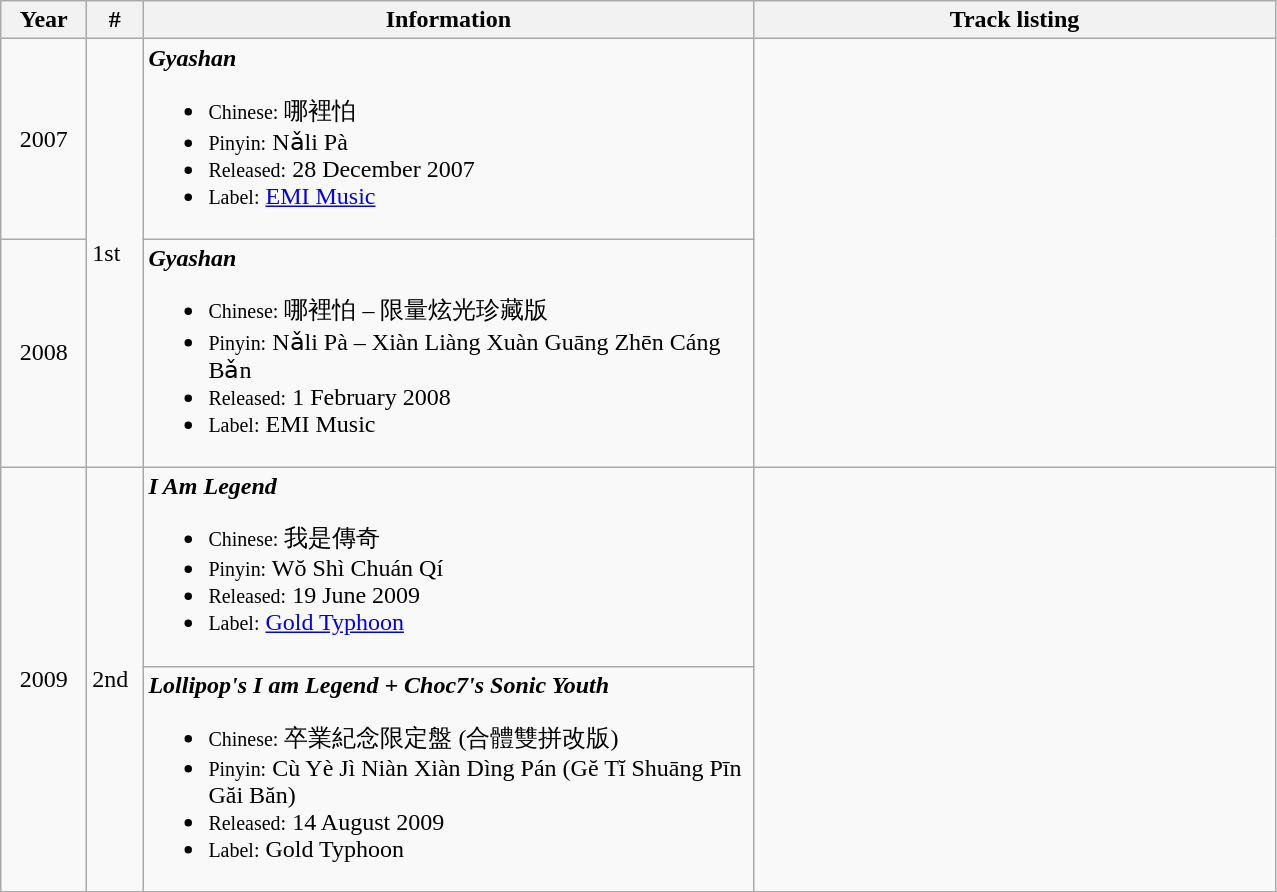<table class="wikitable">
<tr>
<th style="width:50px;">Year</th>
<th style="width:30px;">#</th>
<th style="width:400px;">Information</th>
<th style="width:340px;">Track listing</th>
</tr>
<tr>
<td style="text-align:center">2007</td>
<td rowspan="2">1st</td>
<td><strong><em>Gyashan</em></strong><br><ul><li><small>Chinese:</small> 哪裡怕</li><li><small>Pinyin:</small> Nǎli Pà</li><li><small>Released:</small> 28 December 2007</li><li><small>Label:</small> <a href='#'>EMI Music</a></li></ul></td>
<td rowspan="2" style="font-size: 85%;"></td>
</tr>
<tr>
<td style="text-align:center">2008</td>
<td><strong><em>Gyashan</em></strong><br><ul><li><small>Chinese:</small> 哪裡怕 – 限量炫光珍藏版</li><li><small>Pinyin:</small> Nǎli Pà – Xiàn Liàng Xuàn Guāng Zhēn Cáng Bǎn</li><li><small>Released:</small> 1 February 2008</li><li><small>Label:</small> EMI Music</li></ul></td>
</tr>
<tr>
<td rowspan="2" style="text-align:center">2009</td>
<td rowspan="2">2nd</td>
<td><strong><em>I Am Legend</em></strong><br><ul><li><small>Chinese:</small> 我是傳奇</li><li><small>Pinyin:</small> Wŏ Shì Chuán Qí</li><li><small>Released:</small> 19 June 2009</li><li><small>Label:</small> <a href='#'>Gold Typhoon</a></li></ul></td>
<td rowspan="2" style="font-size: 85%;"></td>
</tr>
<tr>
<td><strong><em>Lollipop's I am Legend + Choc7's Sonic Youth</em></strong><br><ul><li><small>Chinese:</small> 卒業紀念限定盤 (合體雙拼改版)</li><li><small>Pinyin:</small> Cù Yè Jì Niàn Xiàn Dìng Pán (Gĕ Tĭ Shuāng Pīn Găi Băn)</li><li><small>Released:</small> 14 August 2009</li><li><small>Label:</small> Gold Typhoon</li></ul></td>
</tr>
</table>
